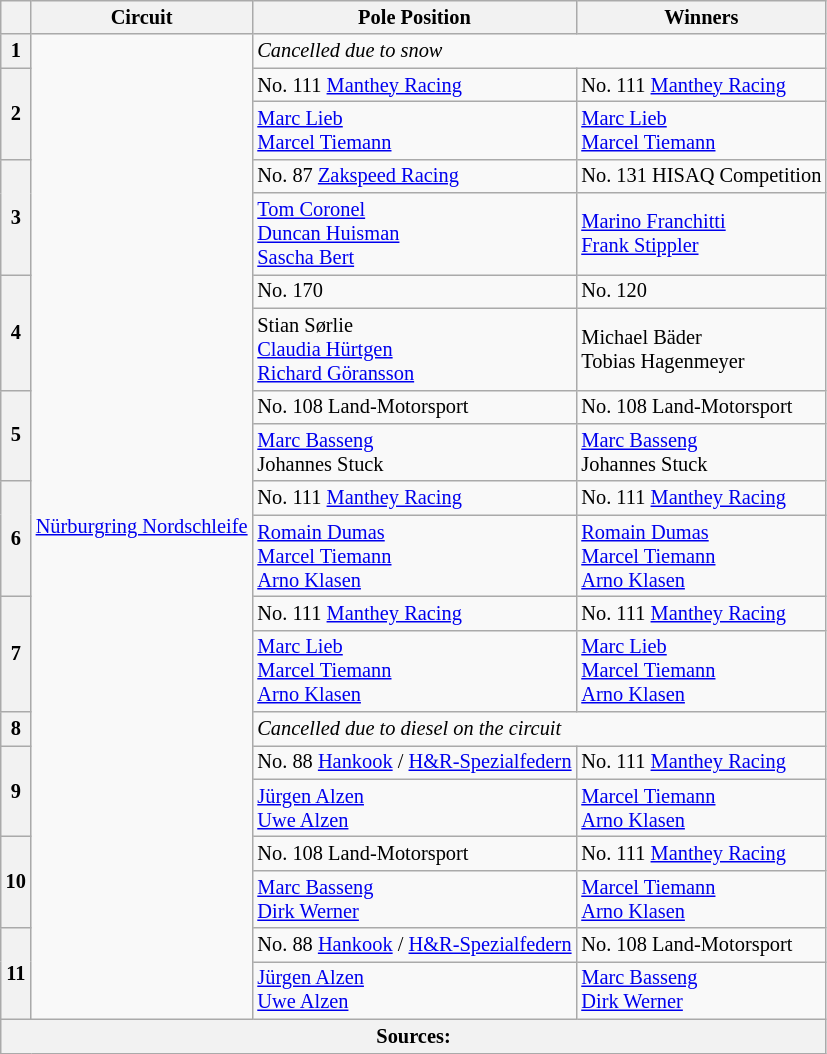<table class="wikitable" style="font-size: 85%;">
<tr>
<th></th>
<th>Circuit</th>
<th>Pole Position</th>
<th>Winners</th>
</tr>
<tr>
<th>1</th>
<td rowspan=20> <a href='#'>Nürburgring Nordschleife</a></td>
<td colspan=2><em>Cancelled due to snow</em></td>
</tr>
<tr>
<th rowspan=2>2</th>
<td>No. 111 <a href='#'>Manthey Racing</a></td>
<td>No. 111 <a href='#'>Manthey Racing</a></td>
</tr>
<tr>
<td> <a href='#'>Marc Lieb</a><br> <a href='#'>Marcel Tiemann</a></td>
<td> <a href='#'>Marc Lieb</a><br> <a href='#'>Marcel Tiemann</a></td>
</tr>
<tr>
<th rowspan=2>3</th>
<td>No. 87 <a href='#'>Zakspeed Racing</a></td>
<td>No. 131 HISAQ Competition</td>
</tr>
<tr>
<td> <a href='#'>Tom Coronel</a><br> <a href='#'>Duncan Huisman</a><br> <a href='#'>Sascha Bert</a></td>
<td> <a href='#'>Marino Franchitti</a><br> <a href='#'>Frank Stippler</a></td>
</tr>
<tr>
<th rowspan=2>4</th>
<td>No. 170</td>
<td>No. 120</td>
</tr>
<tr>
<td> Stian Sørlie<br> <a href='#'>Claudia Hürtgen</a><br> <a href='#'>Richard Göransson</a></td>
<td> Michael Bäder<br> Tobias Hagenmeyer</td>
</tr>
<tr>
<th rowspan=2>5</th>
<td>No. 108 Land-Motorsport</td>
<td>No. 108 Land-Motorsport</td>
</tr>
<tr>
<td> <a href='#'>Marc Basseng</a><br> Johannes Stuck</td>
<td> <a href='#'>Marc Basseng</a><br> Johannes Stuck</td>
</tr>
<tr>
<th rowspan=2>6</th>
<td>No. 111 <a href='#'>Manthey Racing</a></td>
<td>No. 111 <a href='#'>Manthey Racing</a></td>
</tr>
<tr>
<td> <a href='#'>Romain Dumas</a><br> <a href='#'>Marcel Tiemann</a><br> <a href='#'>Arno Klasen</a></td>
<td> <a href='#'>Romain Dumas</a><br> <a href='#'>Marcel Tiemann</a><br> <a href='#'>Arno Klasen</a></td>
</tr>
<tr>
<th rowspan=2>7</th>
<td>No. 111 <a href='#'>Manthey Racing</a></td>
<td>No. 111 <a href='#'>Manthey Racing</a></td>
</tr>
<tr>
<td> <a href='#'>Marc Lieb</a><br> <a href='#'>Marcel Tiemann</a><br> <a href='#'>Arno Klasen</a></td>
<td> <a href='#'>Marc Lieb</a><br> <a href='#'>Marcel Tiemann</a><br> <a href='#'>Arno Klasen</a></td>
</tr>
<tr>
<th>8</th>
<td colspan=2><em>Cancelled due to diesel on the circuit</em></td>
</tr>
<tr>
<th rowspan=2>9</th>
<td>No. 88 <a href='#'>Hankook</a> / <a href='#'>H&R-Spezialfedern</a></td>
<td>No. 111 <a href='#'>Manthey Racing</a></td>
</tr>
<tr>
<td> <a href='#'>Jürgen Alzen</a><br> <a href='#'>Uwe Alzen</a></td>
<td> <a href='#'>Marcel Tiemann</a><br> <a href='#'>Arno Klasen</a></td>
</tr>
<tr>
<th rowspan=2>10</th>
<td>No. 108 Land-Motorsport</td>
<td>No. 111 <a href='#'>Manthey Racing</a></td>
</tr>
<tr>
<td> <a href='#'>Marc Basseng</a><br> <a href='#'>Dirk Werner</a></td>
<td> <a href='#'>Marcel Tiemann</a><br> <a href='#'>Arno Klasen</a></td>
</tr>
<tr>
<th rowspan=2>11</th>
<td>No. 88 <a href='#'>Hankook</a> / <a href='#'>H&R-Spezialfedern</a></td>
<td>No. 108 Land-Motorsport</td>
</tr>
<tr>
<td> <a href='#'>Jürgen Alzen</a><br> <a href='#'>Uwe Alzen</a></td>
<td> <a href='#'>Marc Basseng</a><br> <a href='#'>Dirk Werner</a></td>
</tr>
<tr>
<th colspan=4>Sources:</th>
</tr>
</table>
